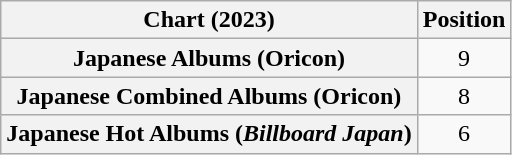<table class="wikitable plainrowheaders" style="text-align:center">
<tr>
<th scope="col">Chart (2023)</th>
<th scope="col">Position</th>
</tr>
<tr>
<th scope="row">Japanese Albums (Oricon)</th>
<td>9</td>
</tr>
<tr>
<th scope="row">Japanese Combined Albums (Oricon)</th>
<td>8</td>
</tr>
<tr>
<th scope="row">Japanese Hot Albums (<em>Billboard Japan</em>)</th>
<td>6</td>
</tr>
</table>
